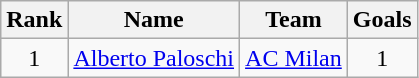<table class="wikitable" style="text-align: center;">
<tr>
<th>Rank</th>
<th>Name</th>
<th>Team</th>
<th>Goals</th>
</tr>
<tr>
<td rowspan"1">1</td>
<td align="left"> <a href='#'>Alberto Paloschi</a></td>
<td align="left"> <a href='#'>AC Milan</a></td>
<td rowspan="1">1</td>
</tr>
</table>
